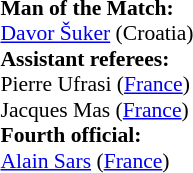<table style="width:100%; font-size:90%;">
<tr>
<td><br><strong>Man of the Match:</strong>
<br><a href='#'>Davor Šuker</a> (Croatia)<br><strong>Assistant referees:</strong>
<br>Pierre Ufrasi (<a href='#'>France</a>)
<br>Jacques Mas (<a href='#'>France</a>)
<br><strong>Fourth official:</strong>
<br><a href='#'>Alain Sars</a> (<a href='#'>France</a>)</td>
</tr>
</table>
